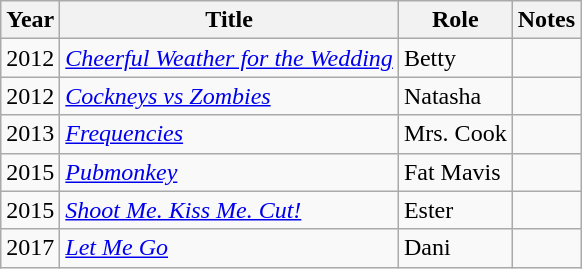<table class="wikitable sortable">
<tr>
<th>Year</th>
<th>Title</th>
<th>Role</th>
<th>Notes</th>
</tr>
<tr>
<td>2012</td>
<td><em><a href='#'>Cheerful Weather for the Wedding</a></em></td>
<td>Betty</td>
<td></td>
</tr>
<tr>
<td>2012</td>
<td><em><a href='#'>Cockneys vs Zombies</a></em></td>
<td>Natasha</td>
<td></td>
</tr>
<tr>
<td>2013</td>
<td><em><a href='#'>Frequencies</a></em></td>
<td>Mrs. Cook</td>
<td></td>
</tr>
<tr>
<td>2015</td>
<td><em><a href='#'>Pubmonkey</a></em></td>
<td>Fat Mavis</td>
<td></td>
</tr>
<tr>
<td>2015</td>
<td><em><a href='#'>Shoot Me. Kiss Me. Cut!</a></em></td>
<td>Ester</td>
<td></td>
</tr>
<tr>
<td>2017</td>
<td><em><a href='#'>Let Me Go</a></em></td>
<td>Dani</td>
<td></td>
</tr>
</table>
